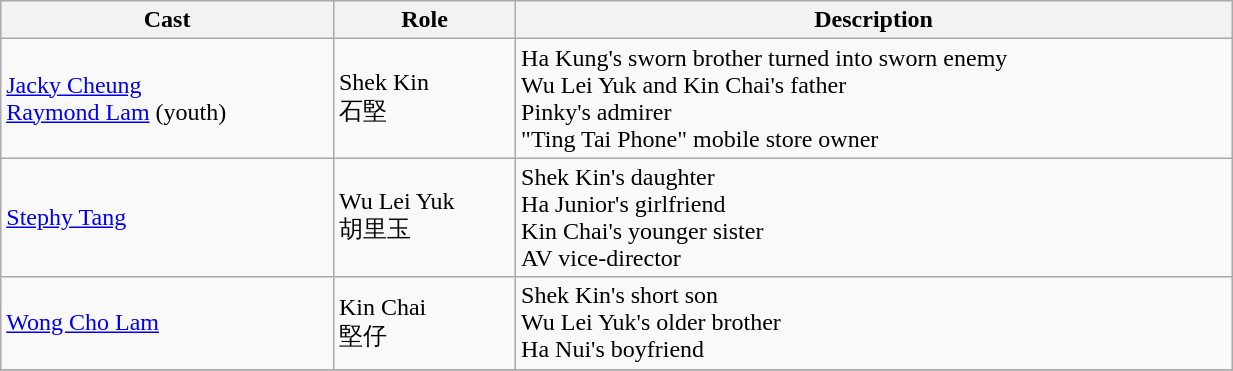<table class="wikitable" width="65%">
<tr>
<th>Cast</th>
<th>Role</th>
<th>Description</th>
</tr>
<tr>
<td><a href='#'>Jacky Cheung</a><br> <a href='#'>Raymond Lam</a> (youth)</td>
<td>Shek Kin<br>石堅</td>
<td>Ha Kung's sworn brother turned into sworn enemy<br>Wu Lei Yuk and Kin Chai's father<br>Pinky's admirer<br>"Ting Tai Phone" mobile store owner</td>
</tr>
<tr>
<td><a href='#'>Stephy Tang</a></td>
<td>Wu Lei Yuk<br>胡里玉</td>
<td>Shek Kin's daughter<br>Ha Junior's girlfriend<br>Kin Chai's younger sister<br>AV vice-director</td>
</tr>
<tr>
<td><a href='#'>Wong Cho Lam</a></td>
<td>Kin Chai<br>堅仔</td>
<td>Shek Kin's short son<br>Wu Lei Yuk's older brother<br>Ha Nui's boyfriend</td>
</tr>
<tr>
</tr>
</table>
